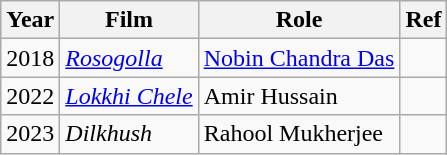<table class="wikitable sortable">
<tr>
<th>Year</th>
<th>Film</th>
<th>Role</th>
<th>Ref</th>
</tr>
<tr>
<td>2018</td>
<td><em><a href='#'>Rosogolla</a></em></td>
<td><a href='#'>Nobin Chandra Das</a></td>
<td></td>
</tr>
<tr>
<td>2022</td>
<td><em><a href='#'>Lokkhi Chele</a></em></td>
<td>Amir Hussain</td>
<td></td>
</tr>
<tr>
<td>2023</td>
<td><em>Dilkhush</em></td>
<td>Rahool Mukherjee</td>
<td></td>
</tr>
</table>
